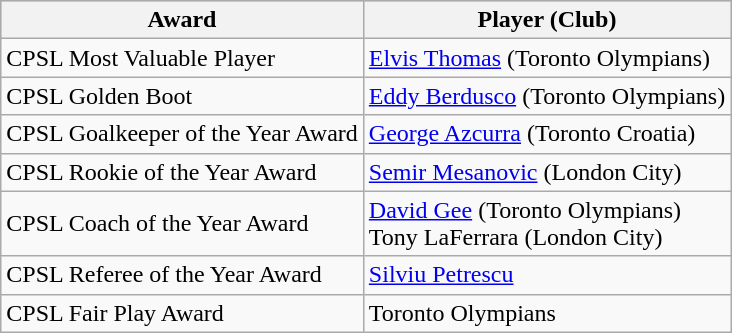<table class="wikitable">
<tr style="background:#cccccc;">
<th>Award</th>
<th>Player (Club)</th>
</tr>
<tr>
<td>CPSL Most Valuable Player</td>
<td><a href='#'>Elvis Thomas</a> (Toronto Olympians)</td>
</tr>
<tr>
<td>CPSL Golden Boot</td>
<td><a href='#'>Eddy Berdusco</a> (Toronto Olympians)</td>
</tr>
<tr>
<td>CPSL Goalkeeper of the Year Award</td>
<td><a href='#'>George Azcurra</a> (Toronto Croatia)</td>
</tr>
<tr>
<td>CPSL Rookie of the Year Award</td>
<td><a href='#'>Semir Mesanovic</a> (London City)</td>
</tr>
<tr>
<td>CPSL Coach of the Year Award</td>
<td><a href='#'>David Gee</a> (Toronto Olympians) <br> Tony LaFerrara (London City)</td>
</tr>
<tr>
<td>CPSL Referee of the Year Award</td>
<td><a href='#'>Silviu Petrescu</a></td>
</tr>
<tr>
<td>CPSL Fair Play Award</td>
<td>Toronto Olympians</td>
</tr>
</table>
